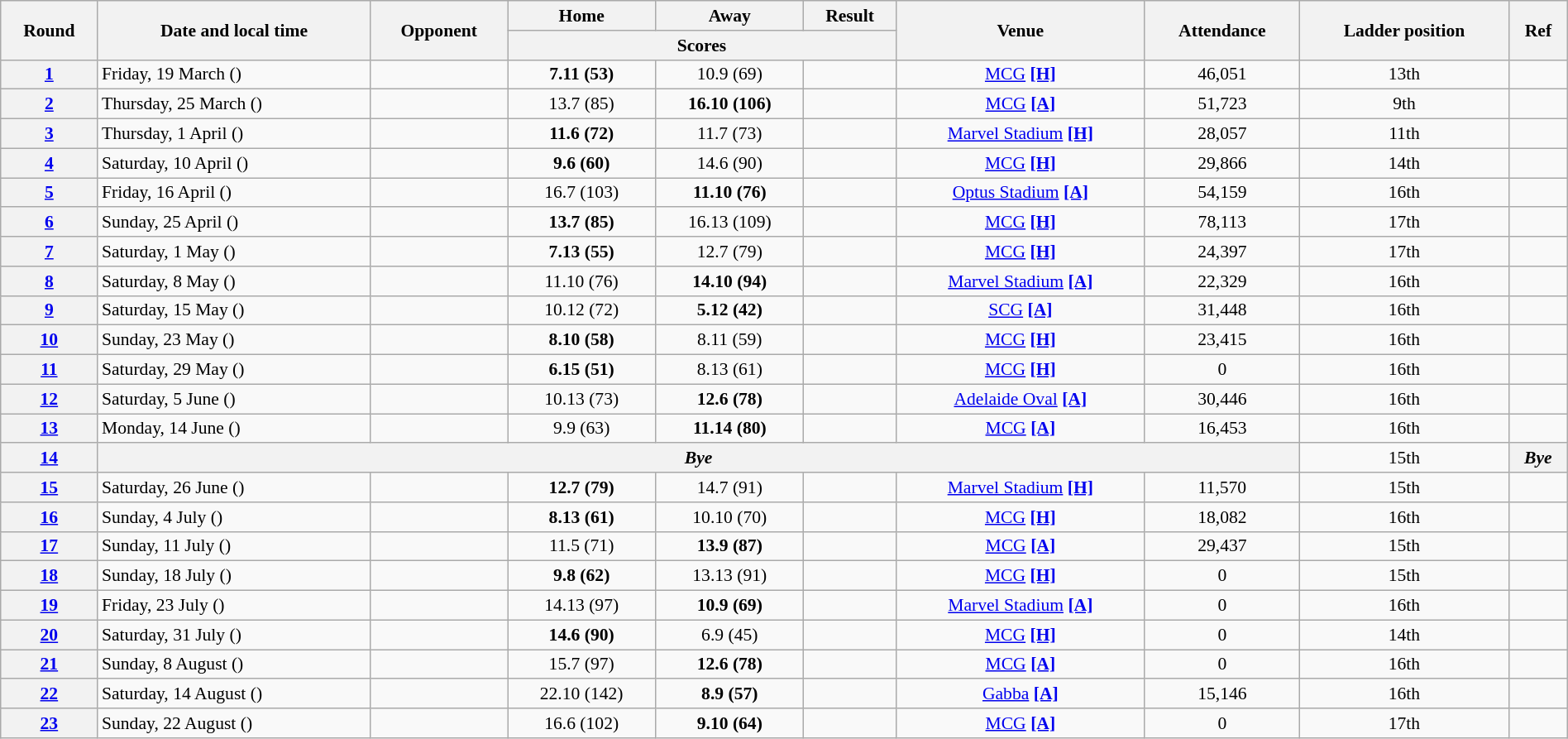<table class="wikitable plainrowheaders" style="font-size:90%; width:100%; text-align:center;">
<tr>
<th rowspan="2" scope="col">Round</th>
<th rowspan="2" scope="col">Date and local time</th>
<th rowspan="2" scope="col">Opponent</th>
<th scope="col">Home</th>
<th scope="col">Away</th>
<th scope="col">Result</th>
<th rowspan="2" scope="col">Venue</th>
<th rowspan="2" scope="col">Attendance</th>
<th rowspan="2" scope="col">Ladder position</th>
<th rowspan="2" scope="col" class="unsortable">Ref</th>
</tr>
<tr>
<th colspan="3" scope="col">Scores</th>
</tr>
<tr>
<th scope="row" style="text-align: center;"><a href='#'>1</a></th>
<td align="left">Friday, 19 March ()</td>
<td align="left"></td>
<td><strong>7.11 (53)</strong></td>
<td>10.9 (69)</td>
<td></td>
<td><a href='#'>MCG</a> <a href='#'><strong>[H]</strong></a></td>
<td>46,051</td>
<td>13th</td>
<td></td>
</tr>
<tr>
<th scope="row" style="text-align: center;"><a href='#'>2</a></th>
<td align="left">Thursday, 25 March ()</td>
<td align="left"></td>
<td>13.7 (85)</td>
<td><strong>16.10 (106)</strong></td>
<td></td>
<td><a href='#'>MCG</a> <a href='#'><strong>[A]</strong></a></td>
<td>51,723</td>
<td>9th</td>
<td></td>
</tr>
<tr>
<th scope="row" style="text-align: center;"><a href='#'>3</a></th>
<td align="left">Thursday, 1 April ()</td>
<td align="left"></td>
<td><strong>11.6 (72)</strong></td>
<td>11.7 (73)</td>
<td></td>
<td><a href='#'>Marvel Stadium</a> <a href='#'><strong>[H]</strong></a></td>
<td>28,057</td>
<td>11th</td>
<td></td>
</tr>
<tr>
<th scope="row" style="text-align: center;"><a href='#'>4</a></th>
<td align="left">Saturday, 10 April ()</td>
<td align="left"></td>
<td><strong>9.6 (60)</strong></td>
<td>14.6 (90)</td>
<td></td>
<td><a href='#'>MCG</a> <a href='#'><strong>[H]</strong></a></td>
<td>29,866</td>
<td>14th</td>
<td></td>
</tr>
<tr>
<th scope="row" style="text-align: center;"><a href='#'>5</a></th>
<td align="left">Friday, 16 April ()</td>
<td align="left"></td>
<td>16.7 (103)</td>
<td><strong>11.10 (76)</strong></td>
<td></td>
<td><a href='#'>Optus Stadium</a> <a href='#'><strong>[A]</strong></a></td>
<td>54,159</td>
<td>16th</td>
<td></td>
</tr>
<tr>
<th scope="row" style="text-align: center;"><a href='#'>6</a></th>
<td align="left">Sunday, 25 April ()</td>
<td align="left"></td>
<td><strong>13.7 (85)</strong></td>
<td>16.13 (109)</td>
<td></td>
<td><a href='#'>MCG</a> <a href='#'><strong>[H]</strong></a></td>
<td>78,113</td>
<td>17th</td>
<td></td>
</tr>
<tr>
<th scope="row" style="text-align: center;"><a href='#'>7</a></th>
<td align="left">Saturday, 1 May ()</td>
<td align="left"></td>
<td><strong>7.13 (55)</strong></td>
<td>12.7 (79)</td>
<td></td>
<td><a href='#'>MCG</a> <a href='#'><strong>[H]</strong></a></td>
<td>24,397</td>
<td>17th</td>
<td></td>
</tr>
<tr>
<th scope="row" style="text-align: center;"><a href='#'>8</a></th>
<td align="left">Saturday, 8 May ()</td>
<td align="left"></td>
<td>11.10 (76)</td>
<td><strong>14.10 (94)</strong></td>
<td></td>
<td><a href='#'>Marvel Stadium</a> <a href='#'><strong>[A]</strong></a></td>
<td>22,329</td>
<td>16th</td>
<td></td>
</tr>
<tr>
<th scope="row" style="text-align: center;"><a href='#'>9</a></th>
<td align="left">Saturday, 15 May ()</td>
<td align="left"></td>
<td>10.12 (72)</td>
<td><strong>5.12 (42)</strong></td>
<td></td>
<td><a href='#'>SCG</a> <a href='#'><strong>[A]</strong></a></td>
<td>31,448</td>
<td>16th</td>
<td></td>
</tr>
<tr>
<th scope="row" style="text-align: center;"><a href='#'>10</a></th>
<td align="left">Sunday, 23 May ()</td>
<td align="left"></td>
<td><strong>8.10 (58)</strong></td>
<td>8.11 (59)</td>
<td></td>
<td><a href='#'>MCG</a> <a href='#'><strong>[H]</strong></a></td>
<td>23,415</td>
<td>16th</td>
<td></td>
</tr>
<tr>
<th scope="row" style="text-align: center;"><a href='#'>11</a></th>
<td align="left">Saturday, 29 May ()</td>
<td align="left"></td>
<td><strong>6.15 (51)</strong></td>
<td>8.13 (61)</td>
<td></td>
<td><a href='#'>MCG</a> <a href='#'><strong>[H]</strong></a></td>
<td>0</td>
<td>16th</td>
<td></td>
</tr>
<tr>
<th scope="row" style="text-align: center;"><a href='#'>12</a></th>
<td align="left">Saturday, 5 June ()</td>
<td align="left"></td>
<td>10.13 (73)</td>
<td><strong>12.6 (78)</strong></td>
<td></td>
<td><a href='#'>Adelaide Oval</a> <a href='#'><strong>[A]</strong></a></td>
<td>30,446</td>
<td>16th</td>
<td></td>
</tr>
<tr>
<th scope="row" style="text-align: center;"><a href='#'>13</a></th>
<td align="left">Monday, 14 June ()</td>
<td align="left"></td>
<td>9.9 (63)</td>
<td><strong>11.14 (80)</strong></td>
<td></td>
<td><a href='#'>MCG</a> <a href='#'><strong>[A]</strong></a></td>
<td>16,453</td>
<td>16th</td>
<td></td>
</tr>
<tr>
<th scope="row" style="text-align: center;"><a href='#'>14</a></th>
<th colspan=7><span><em>Bye</em></span></th>
<td>15th</td>
<th><span><em>Bye</em></span></th>
</tr>
<tr>
<th scope="row" style="text-align: center;"><a href='#'>15</a></th>
<td align="left">Saturday, 26 June ()</td>
<td align="left"></td>
<td><strong>12.7 (79)</strong></td>
<td>14.7 (91)</td>
<td></td>
<td><a href='#'>Marvel Stadium</a> <a href='#'><strong>[H]</strong></a></td>
<td>11,570</td>
<td>15th</td>
<td></td>
</tr>
<tr>
<th scope="row" style="text-align: center;"><a href='#'>16</a></th>
<td align="left">Sunday, 4 July ()</td>
<td align="left"></td>
<td><strong>8.13 (61)</strong></td>
<td>10.10 (70)</td>
<td></td>
<td><a href='#'>MCG</a> <a href='#'><strong>[H]</strong></a></td>
<td>18,082</td>
<td>16th</td>
<td></td>
</tr>
<tr>
<th scope="row" style="text-align: center;"><a href='#'>17</a></th>
<td align="left">Sunday, 11 July ()</td>
<td align="left"></td>
<td>11.5 (71)</td>
<td><strong>13.9 (87)</strong></td>
<td></td>
<td><a href='#'>MCG</a> <a href='#'><strong>[A]</strong></a></td>
<td>29,437</td>
<td>15th</td>
<td></td>
</tr>
<tr>
<th scope="row" style="text-align: center;"><a href='#'>18</a></th>
<td align="left">Sunday, 18 July ()</td>
<td align="left"></td>
<td><strong>9.8 (62)</strong></td>
<td>13.13 (91)</td>
<td></td>
<td><a href='#'>MCG</a> <a href='#'><strong>[H]</strong></a></td>
<td>0</td>
<td>15th</td>
<td></td>
</tr>
<tr>
<th scope="row" style="text-align: center;"><a href='#'>19</a></th>
<td align="left">Friday, 23 July ()</td>
<td align="left"></td>
<td>14.13 (97)</td>
<td><strong>10.9 (69)</strong></td>
<td></td>
<td><a href='#'>Marvel Stadium</a> <a href='#'><strong>[A]</strong></a></td>
<td>0</td>
<td>16th</td>
<td></td>
</tr>
<tr>
<th scope="row" style="text-align: center;"><a href='#'>20</a></th>
<td align="left">Saturday, 31 July ()</td>
<td align="left"></td>
<td><strong>14.6 (90)</strong></td>
<td>6.9 (45)</td>
<td></td>
<td><a href='#'>MCG</a> <a href='#'><strong>[H]</strong></a></td>
<td>0</td>
<td>14th</td>
<td></td>
</tr>
<tr>
<th scope="row" style="text-align: center;"><a href='#'>21</a></th>
<td align="left">Sunday, 8 August ()</td>
<td align="left"></td>
<td>15.7 (97)</td>
<td><strong>12.6 (78)</strong></td>
<td></td>
<td><a href='#'>MCG</a> <a href='#'><strong>[A]</strong></a></td>
<td>0</td>
<td>16th</td>
<td></td>
</tr>
<tr>
<th scope="row" style="text-align: center;"><a href='#'>22</a></th>
<td align="left">Saturday, 14 August ()</td>
<td align="left"></td>
<td>22.10 (142)</td>
<td><strong>8.9 (57)</strong></td>
<td></td>
<td><a href='#'>Gabba</a> <a href='#'><strong>[A]</strong></a></td>
<td>15,146</td>
<td>16th</td>
<td></td>
</tr>
<tr>
<th scope="row" style="text-align: center;"><a href='#'>23</a></th>
<td align="left">Sunday, 22 August ()</td>
<td align="left"></td>
<td>16.6 (102)</td>
<td><strong>9.10 (64)</strong></td>
<td></td>
<td><a href='#'>MCG</a> <a href='#'><strong>[A]</strong></a></td>
<td>0</td>
<td>17th</td>
<td></td>
</tr>
</table>
